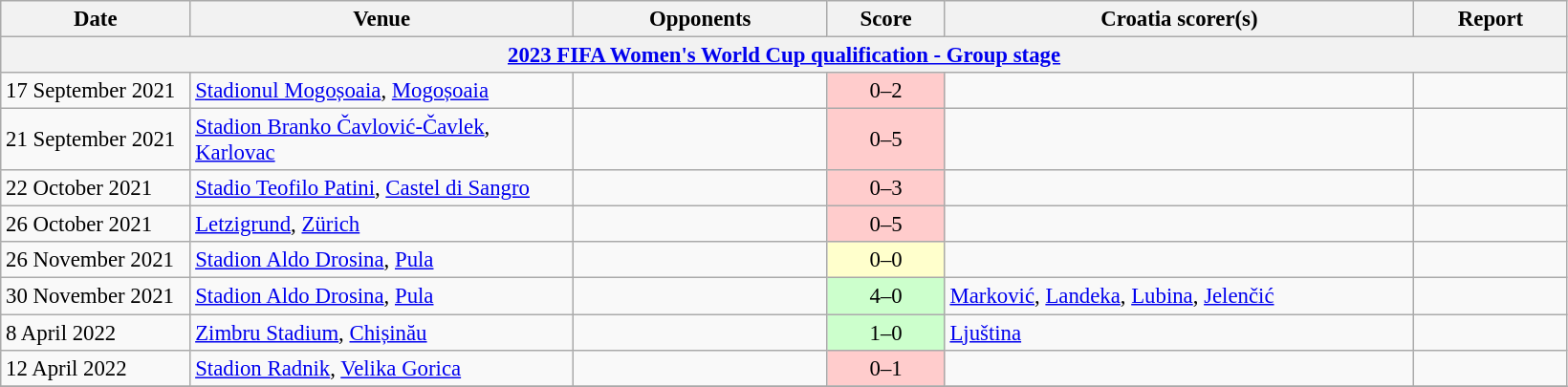<table class="wikitable" style="font-size:95%;">
<tr>
<th width=125>Date</th>
<th width=260>Venue</th>
<th width=170>Opponents</th>
<th width= 75>Score</th>
<th width=320>Croatia scorer(s)</th>
<th width=100>Report</th>
</tr>
<tr>
<th colspan=7><a href='#'>2023 FIFA Women's World Cup qualification - Group stage</a></th>
</tr>
<tr>
<td>17 September 2021</td>
<td><a href='#'>Stadionul Mogoșoaia</a>, <a href='#'>Mogoșoaia</a></td>
<td></td>
<td align=center bgcolor=#FFCCCC>0–2</td>
<td></td>
<td></td>
</tr>
<tr>
<td>21 September 2021</td>
<td><a href='#'>Stadion Branko Čavlović-Čavlek</a>, <a href='#'>Karlovac</a></td>
<td></td>
<td align=center bgcolor=#FFCCCC>0–5</td>
<td></td>
<td></td>
</tr>
<tr>
<td>22 October 2021</td>
<td><a href='#'>Stadio Teofilo Patini</a>, <a href='#'>Castel di Sangro</a></td>
<td></td>
<td align=center bgcolor=#FFCCCC>0–3</td>
<td></td>
<td></td>
</tr>
<tr>
<td>26 October 2021</td>
<td><a href='#'>Letzigrund</a>, <a href='#'>Zürich</a></td>
<td></td>
<td align=center bgcolor=#FFCCCC>0–5</td>
<td></td>
<td></td>
</tr>
<tr>
<td>26 November 2021</td>
<td><a href='#'>Stadion Aldo Drosina</a>, <a href='#'>Pula</a></td>
<td></td>
<td align=center bgcolor=#FFFFCC>0–0</td>
<td></td>
<td></td>
</tr>
<tr>
<td>30 November 2021</td>
<td><a href='#'>Stadion Aldo Drosina</a>, <a href='#'>Pula</a></td>
<td></td>
<td align=center bgcolor=#CCFFCC>4–0</td>
<td><a href='#'>Marković</a>, <a href='#'>Landeka</a>, <a href='#'>Lubina</a>, <a href='#'>Jelenčić</a></td>
<td></td>
</tr>
<tr>
<td>8 April 2022</td>
<td><a href='#'>Zimbru Stadium</a>, <a href='#'>Chișinău</a></td>
<td></td>
<td align=center bgcolor=#CCFFCC>1–0</td>
<td><a href='#'>Ljuština</a></td>
<td></td>
</tr>
<tr>
<td>12 April 2022</td>
<td><a href='#'>Stadion Radnik</a>, <a href='#'>Velika Gorica</a></td>
<td></td>
<td align=center bgcolor=#FFCCCC>0–1</td>
<td></td>
<td></td>
</tr>
<tr>
</tr>
</table>
